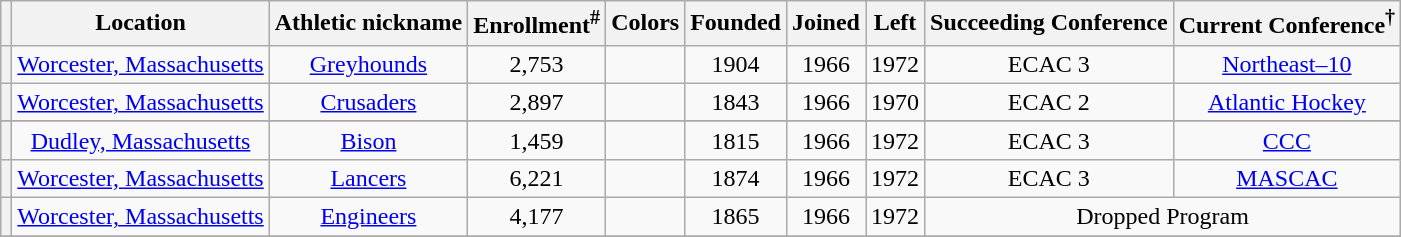<table class="wikitable sortable" style="text-align:center;">
<tr>
<th></th>
<th>Location</th>
<th>Athletic nickname</th>
<th>Enrollment<sup>#</sup></th>
<th>Colors</th>
<th>Founded</th>
<th>Joined</th>
<th>Left</th>
<th>Succeeding Conference</th>
<th>Current Conference<sup>†</sup></th>
</tr>
<tr>
<th></th>
<td><a href='#'>Worcester, Massachusetts</a></td>
<td><a href='#'>Greyhounds</a></td>
<td>2,753</td>
<td style="text-align:right;"></td>
<td>1904</td>
<td>1966</td>
<td>1972</td>
<td>ECAC 3</td>
<td><a href='#'>Northeast–10</a></td>
</tr>
<tr>
<th></th>
<td><a href='#'>Worcester, Massachusetts</a></td>
<td><a href='#'>Crusaders</a></td>
<td>2,897</td>
<td style="text-align:right;"></td>
<td>1843</td>
<td>1966</td>
<td>1970</td>
<td>ECAC 2</td>
<td><a href='#'>Atlantic Hockey</a></td>
</tr>
<tr>
</tr>
<tr>
<th></th>
<td><a href='#'>Dudley, Massachusetts</a></td>
<td><a href='#'>Bison</a></td>
<td>1,459</td>
<td style="text-align:right;"></td>
<td>1815</td>
<td>1966</td>
<td>1972</td>
<td>ECAC 3</td>
<td><a href='#'>CCC</a></td>
</tr>
<tr>
<th></th>
<td><a href='#'>Worcester, Massachusetts</a></td>
<td><a href='#'>Lancers</a></td>
<td>6,221</td>
<td style="text-align:right;"></td>
<td>1874</td>
<td>1966</td>
<td>1972</td>
<td>ECAC 3</td>
<td><a href='#'>MASCAC</a></td>
</tr>
<tr>
<th></th>
<td><a href='#'>Worcester, Massachusetts</a></td>
<td><a href='#'>Engineers</a></td>
<td>4,177</td>
<td style="text-align:right;"></td>
<td>1865</td>
<td>1966</td>
<td>1972</td>
<td colspan=2>Dropped Program</td>
</tr>
<tr>
</tr>
</table>
